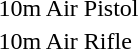<table>
<tr>
<td>10m Air Pistol</td>
<td></td>
<td></td>
<td></td>
</tr>
<tr>
<td>10m Air Rifle</td>
<td></td>
<td></td>
<td></td>
</tr>
<tr>
</tr>
</table>
